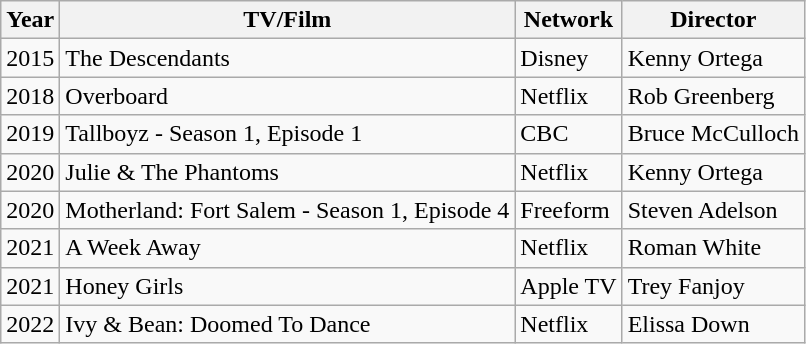<table class="wikitable">
<tr>
<th>Year</th>
<th>TV/Film</th>
<th>Network</th>
<th>Director</th>
</tr>
<tr>
<td>2015</td>
<td>The  Descendants</td>
<td>Disney</td>
<td>Kenny Ortega</td>
</tr>
<tr>
<td>2018</td>
<td>Overboard</td>
<td>Netflix</td>
<td>Rob Greenberg</td>
</tr>
<tr>
<td>2019</td>
<td>Tallboyz -  Season 1, Episode 1</td>
<td>CBC</td>
<td>Bruce  McCulloch</td>
</tr>
<tr>
<td>2020</td>
<td>Julie &  The Phantoms</td>
<td>Netflix</td>
<td>Kenny Ortega</td>
</tr>
<tr>
<td>2020</td>
<td>Motherland:  Fort Salem - Season 1, Episode 4</td>
<td>Freeform</td>
<td>Steven Adelson</td>
</tr>
<tr>
<td>2021</td>
<td>A Week Away</td>
<td>Netflix</td>
<td>Roman White</td>
</tr>
<tr>
<td>2021</td>
<td>Honey Girls</td>
<td>Apple TV</td>
<td>Trey Fanjoy</td>
</tr>
<tr>
<td>2022</td>
<td>Ivy &  Bean: Doomed To Dance</td>
<td>Netflix</td>
<td>Elissa Down</td>
</tr>
</table>
